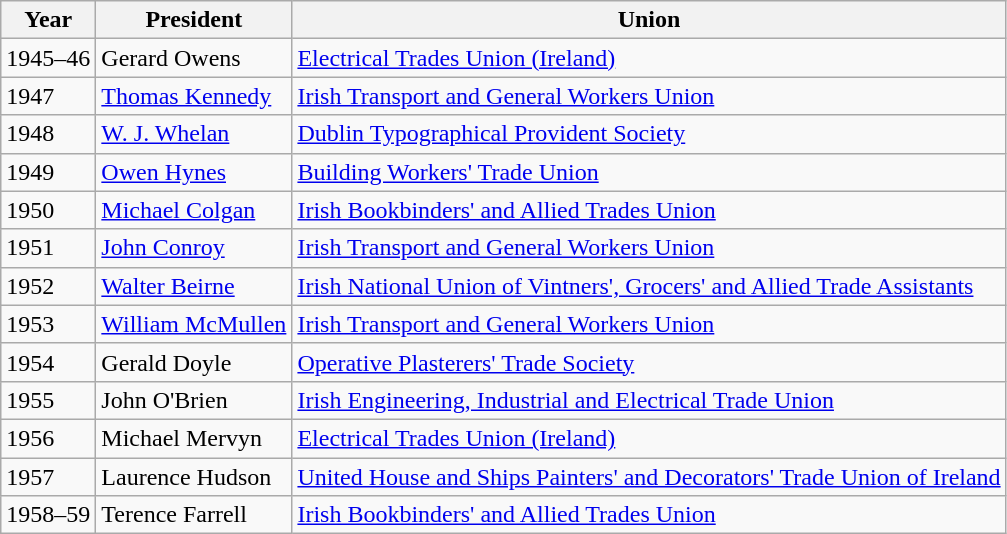<table class="wikitable sortable">
<tr>
<th>Year</th>
<th>President</th>
<th>Union</th>
</tr>
<tr>
<td>1945–46</td>
<td>Gerard Owens</td>
<td><a href='#'>Electrical Trades Union (Ireland)</a></td>
</tr>
<tr>
<td>1947</td>
<td><a href='#'>Thomas Kennedy</a></td>
<td><a href='#'>Irish Transport and General Workers Union</a></td>
</tr>
<tr>
<td>1948</td>
<td><a href='#'>W. J. Whelan</a></td>
<td><a href='#'>Dublin Typographical Provident Society</a></td>
</tr>
<tr>
<td>1949</td>
<td><a href='#'>Owen Hynes</a></td>
<td><a href='#'>Building Workers' Trade Union</a></td>
</tr>
<tr>
<td>1950</td>
<td><a href='#'>Michael Colgan</a></td>
<td><a href='#'>Irish Bookbinders' and Allied Trades Union</a></td>
</tr>
<tr>
<td>1951</td>
<td><a href='#'>John Conroy</a></td>
<td><a href='#'>Irish Transport and General Workers Union</a></td>
</tr>
<tr>
<td>1952</td>
<td><a href='#'>Walter Beirne</a></td>
<td><a href='#'>Irish National Union of Vintners', Grocers' and Allied Trade Assistants</a></td>
</tr>
<tr>
<td>1953</td>
<td><a href='#'>William McMullen</a></td>
<td><a href='#'>Irish Transport and General Workers Union</a></td>
</tr>
<tr>
<td>1954</td>
<td>Gerald Doyle</td>
<td><a href='#'>Operative Plasterers' Trade Society</a></td>
</tr>
<tr>
<td>1955</td>
<td>John O'Brien</td>
<td><a href='#'>Irish Engineering, Industrial and Electrical Trade Union</a></td>
</tr>
<tr>
<td>1956</td>
<td>Michael Mervyn</td>
<td><a href='#'>Electrical Trades Union (Ireland)</a></td>
</tr>
<tr>
<td>1957</td>
<td>Laurence Hudson</td>
<td><a href='#'>United House and Ships Painters' and Decorators' Trade Union of Ireland</a></td>
</tr>
<tr>
<td>1958–59</td>
<td>Terence Farrell</td>
<td><a href='#'>Irish Bookbinders' and Allied Trades Union</a></td>
</tr>
</table>
